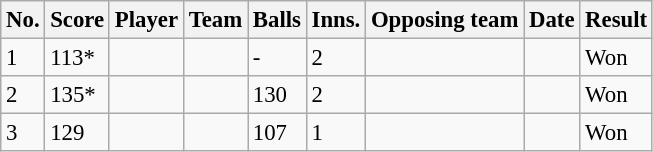<table class="wikitable sortable" style="font-size:95%">
<tr>
<th>No.</th>
<th>Score</th>
<th>Player</th>
<th>Team</th>
<th>Balls</th>
<th>Inns.</th>
<th>Opposing team</th>
<th>Date</th>
<th>Result</th>
</tr>
<tr>
<td>1</td>
<td> 113*</td>
<td></td>
<td></td>
<td>-</td>
<td>2</td>
<td></td>
<td></td>
<td>Won</td>
</tr>
<tr>
<td>2</td>
<td> 135*</td>
<td></td>
<td></td>
<td>130</td>
<td>2</td>
<td></td>
<td></td>
<td>Won</td>
</tr>
<tr>
<td>3</td>
<td> 129</td>
<td></td>
<td></td>
<td>107</td>
<td>1</td>
<td></td>
<td></td>
<td>Won</td>
</tr>
</table>
